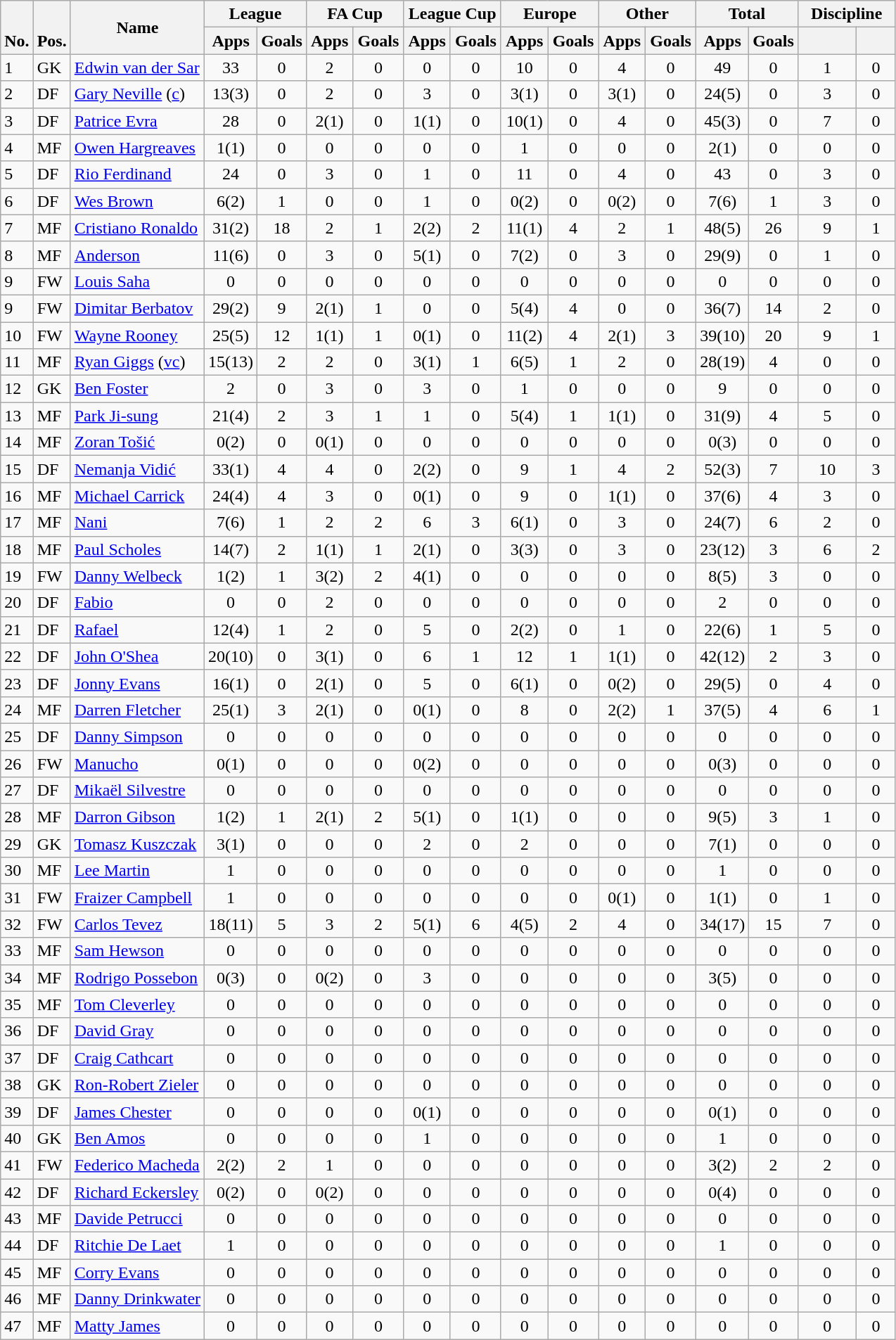<table class="wikitable" style="text-align:center">
<tr>
<th rowspan="2" valign="bottom">No.</th>
<th rowspan="2" valign="bottom">Pos.</th>
<th rowspan="2">Name</th>
<th colspan="2" width="85">League</th>
<th colspan="2" width="85">FA Cup</th>
<th colspan="2" width="85">League Cup</th>
<th colspan="2" width="85">Europe</th>
<th colspan="2" width="85">Other</th>
<th colspan="2" width="85">Total</th>
<th colspan="2" width="85">Discipline</th>
</tr>
<tr>
<th>Apps</th>
<th>Goals</th>
<th>Apps</th>
<th>Goals</th>
<th>Apps</th>
<th>Goals</th>
<th>Apps</th>
<th>Goals</th>
<th>Apps</th>
<th>Goals</th>
<th>Apps</th>
<th>Goals</th>
<th></th>
<th></th>
</tr>
<tr>
<td align="left">1</td>
<td align="left">GK</td>
<td align="left"> <a href='#'>Edwin van der Sar</a></td>
<td>33</td>
<td>0</td>
<td>2</td>
<td>0</td>
<td>0</td>
<td>0</td>
<td>10</td>
<td>0</td>
<td>4</td>
<td>0</td>
<td>49</td>
<td>0</td>
<td>1</td>
<td>0</td>
</tr>
<tr>
<td align="left">2</td>
<td align="left">DF</td>
<td align="left"> <a href='#'>Gary Neville</a> (<a href='#'>c</a>)</td>
<td>13(3)</td>
<td>0</td>
<td>2</td>
<td>0</td>
<td>3</td>
<td>0</td>
<td>3(1)</td>
<td>0</td>
<td>3(1)</td>
<td>0</td>
<td>24(5)</td>
<td>0</td>
<td>3</td>
<td>0</td>
</tr>
<tr>
<td align="left">3</td>
<td align="left">DF</td>
<td align="left"> <a href='#'>Patrice Evra</a></td>
<td>28</td>
<td>0</td>
<td>2(1)</td>
<td>0</td>
<td>1(1)</td>
<td>0</td>
<td>10(1)</td>
<td>0</td>
<td>4</td>
<td>0</td>
<td>45(3)</td>
<td>0</td>
<td>7</td>
<td>0</td>
</tr>
<tr>
<td align="left">4</td>
<td align="left">MF</td>
<td align="left"> <a href='#'>Owen Hargreaves</a></td>
<td>1(1)</td>
<td>0</td>
<td>0</td>
<td>0</td>
<td>0</td>
<td>0</td>
<td>1</td>
<td>0</td>
<td>0</td>
<td>0</td>
<td>2(1)</td>
<td>0</td>
<td>0</td>
<td>0</td>
</tr>
<tr>
<td align="left">5</td>
<td align="left">DF</td>
<td align="left"> <a href='#'>Rio Ferdinand</a></td>
<td>24</td>
<td>0</td>
<td>3</td>
<td>0</td>
<td>1</td>
<td>0</td>
<td>11</td>
<td>0</td>
<td>4</td>
<td>0</td>
<td>43</td>
<td>0</td>
<td>3</td>
<td>0</td>
</tr>
<tr>
<td align="left">6</td>
<td align="left">DF</td>
<td align="left"> <a href='#'>Wes Brown</a></td>
<td>6(2)</td>
<td>1</td>
<td>0</td>
<td>0</td>
<td>1</td>
<td>0</td>
<td>0(2)</td>
<td>0</td>
<td>0(2)</td>
<td>0</td>
<td>7(6)</td>
<td>1</td>
<td>3</td>
<td>0</td>
</tr>
<tr>
<td align="left">7</td>
<td align="left">MF</td>
<td align="left"> <a href='#'>Cristiano Ronaldo</a></td>
<td>31(2)</td>
<td>18</td>
<td>2</td>
<td>1</td>
<td>2(2)</td>
<td>2</td>
<td>11(1)</td>
<td>4</td>
<td>2</td>
<td>1</td>
<td>48(5)</td>
<td>26</td>
<td>9</td>
<td>1</td>
</tr>
<tr>
<td align="left">8</td>
<td align="left">MF</td>
<td align="left"> <a href='#'>Anderson</a></td>
<td>11(6)</td>
<td>0</td>
<td>3</td>
<td>0</td>
<td>5(1)</td>
<td>0</td>
<td>7(2)</td>
<td>0</td>
<td>3</td>
<td>0</td>
<td>29(9)</td>
<td>0</td>
<td>1</td>
<td>0</td>
</tr>
<tr>
<td align="left">9</td>
<td align="left">FW</td>
<td align="left"> <a href='#'>Louis Saha</a></td>
<td>0</td>
<td>0</td>
<td>0</td>
<td>0</td>
<td>0</td>
<td>0</td>
<td>0</td>
<td>0</td>
<td>0</td>
<td>0</td>
<td>0</td>
<td>0</td>
<td>0</td>
<td>0</td>
</tr>
<tr>
<td align="left">9</td>
<td align="left">FW</td>
<td align="left"> <a href='#'>Dimitar Berbatov</a></td>
<td>29(2)</td>
<td>9</td>
<td>2(1)</td>
<td>1</td>
<td>0</td>
<td>0</td>
<td>5(4)</td>
<td>4</td>
<td>0</td>
<td>0</td>
<td>36(7)</td>
<td>14</td>
<td>2</td>
<td>0</td>
</tr>
<tr>
<td align="left">10</td>
<td align="left">FW</td>
<td align="left"> <a href='#'>Wayne Rooney</a></td>
<td>25(5)</td>
<td>12</td>
<td>1(1)</td>
<td>1</td>
<td>0(1)</td>
<td>0</td>
<td>11(2)</td>
<td>4</td>
<td>2(1)</td>
<td>3</td>
<td>39(10)</td>
<td>20</td>
<td>9</td>
<td>1</td>
</tr>
<tr>
<td align="left">11</td>
<td align="left">MF</td>
<td align="left"> <a href='#'>Ryan Giggs</a> (<a href='#'>vc</a>)</td>
<td>15(13)</td>
<td>2</td>
<td>2</td>
<td>0</td>
<td>3(1)</td>
<td>1</td>
<td>6(5)</td>
<td>1</td>
<td>2</td>
<td>0</td>
<td>28(19)</td>
<td>4</td>
<td>0</td>
<td>0</td>
</tr>
<tr>
<td align="left">12</td>
<td align="left">GK</td>
<td align="left"> <a href='#'>Ben Foster</a></td>
<td>2</td>
<td>0</td>
<td>3</td>
<td>0</td>
<td>3</td>
<td>0</td>
<td>1</td>
<td>0</td>
<td>0</td>
<td>0</td>
<td>9</td>
<td>0</td>
<td>0</td>
<td>0</td>
</tr>
<tr>
<td align="left">13</td>
<td align="left">MF</td>
<td align="left"> <a href='#'>Park Ji-sung</a></td>
<td>21(4)</td>
<td>2</td>
<td>3</td>
<td>1</td>
<td>1</td>
<td>0</td>
<td>5(4)</td>
<td>1</td>
<td>1(1)</td>
<td>0</td>
<td>31(9)</td>
<td>4</td>
<td>5</td>
<td>0</td>
</tr>
<tr>
<td align="left">14</td>
<td align="left">MF</td>
<td align="left"> <a href='#'>Zoran Tošić</a></td>
<td>0(2)</td>
<td>0</td>
<td>0(1)</td>
<td>0</td>
<td>0</td>
<td>0</td>
<td>0</td>
<td>0</td>
<td>0</td>
<td>0</td>
<td>0(3)</td>
<td>0</td>
<td>0</td>
<td>0</td>
</tr>
<tr>
<td align="left">15</td>
<td align="left">DF</td>
<td align="left"> <a href='#'>Nemanja Vidić</a></td>
<td>33(1)</td>
<td>4</td>
<td>4</td>
<td>0</td>
<td>2(2)</td>
<td>0</td>
<td>9</td>
<td>1</td>
<td>4</td>
<td>2</td>
<td>52(3)</td>
<td>7</td>
<td>10</td>
<td>3</td>
</tr>
<tr>
<td align="left">16</td>
<td align="left">MF</td>
<td align="left"> <a href='#'>Michael Carrick</a></td>
<td>24(4)</td>
<td>4</td>
<td>3</td>
<td>0</td>
<td>0(1)</td>
<td>0</td>
<td>9</td>
<td>0</td>
<td>1(1)</td>
<td>0</td>
<td>37(6)</td>
<td>4</td>
<td>3</td>
<td>0</td>
</tr>
<tr>
<td align="left">17</td>
<td align="left">MF</td>
<td align="left"> <a href='#'>Nani</a></td>
<td>7(6)</td>
<td>1</td>
<td>2</td>
<td>2</td>
<td>6</td>
<td>3</td>
<td>6(1)</td>
<td>0</td>
<td>3</td>
<td>0</td>
<td>24(7)</td>
<td>6</td>
<td>2</td>
<td>0</td>
</tr>
<tr>
<td align="left">18</td>
<td align="left">MF</td>
<td align="left"> <a href='#'>Paul Scholes</a></td>
<td>14(7)</td>
<td>2</td>
<td>1(1)</td>
<td>1</td>
<td>2(1)</td>
<td>0</td>
<td>3(3)</td>
<td>0</td>
<td>3</td>
<td>0</td>
<td>23(12)</td>
<td>3</td>
<td>6</td>
<td>2</td>
</tr>
<tr>
<td align="left">19</td>
<td align="left">FW</td>
<td align="left"> <a href='#'>Danny Welbeck</a></td>
<td>1(2)</td>
<td>1</td>
<td>3(2)</td>
<td>2</td>
<td>4(1)</td>
<td>0</td>
<td>0</td>
<td>0</td>
<td>0</td>
<td>0</td>
<td>8(5)</td>
<td>3</td>
<td>0</td>
<td>0</td>
</tr>
<tr>
<td align="left">20</td>
<td align="left">DF</td>
<td align="left"> <a href='#'>Fabio</a></td>
<td>0</td>
<td>0</td>
<td>2</td>
<td>0</td>
<td>0</td>
<td>0</td>
<td>0</td>
<td>0</td>
<td>0</td>
<td>0</td>
<td>2</td>
<td>0</td>
<td>0</td>
<td>0</td>
</tr>
<tr>
<td align="left">21</td>
<td align="left">DF</td>
<td align="left"> <a href='#'>Rafael</a></td>
<td>12(4)</td>
<td>1</td>
<td>2</td>
<td>0</td>
<td>5</td>
<td>0</td>
<td>2(2)</td>
<td>0</td>
<td>1</td>
<td>0</td>
<td>22(6)</td>
<td>1</td>
<td>5</td>
<td>0</td>
</tr>
<tr>
<td align="left">22</td>
<td align="left">DF</td>
<td align="left"> <a href='#'>John O'Shea</a></td>
<td>20(10)</td>
<td>0</td>
<td>3(1)</td>
<td>0</td>
<td>6</td>
<td>1</td>
<td>12</td>
<td>1</td>
<td>1(1)</td>
<td>0</td>
<td>42(12)</td>
<td>2</td>
<td>3</td>
<td>0</td>
</tr>
<tr>
<td align="left">23</td>
<td align="left">DF</td>
<td align="left"> <a href='#'>Jonny Evans</a></td>
<td>16(1)</td>
<td>0</td>
<td>2(1)</td>
<td>0</td>
<td>5</td>
<td>0</td>
<td>6(1)</td>
<td>0</td>
<td>0(2)</td>
<td>0</td>
<td>29(5)</td>
<td>0</td>
<td>4</td>
<td>0</td>
</tr>
<tr>
<td align="left">24</td>
<td align="left">MF</td>
<td align="left"> <a href='#'>Darren Fletcher</a></td>
<td>25(1)</td>
<td>3</td>
<td>2(1)</td>
<td>0</td>
<td>0(1)</td>
<td>0</td>
<td>8</td>
<td>0</td>
<td>2(2)</td>
<td>1</td>
<td>37(5)</td>
<td>4</td>
<td>6</td>
<td>1</td>
</tr>
<tr>
<td align="left">25</td>
<td align="left">DF</td>
<td align="left"> <a href='#'>Danny Simpson</a></td>
<td>0</td>
<td>0</td>
<td>0</td>
<td>0</td>
<td>0</td>
<td>0</td>
<td>0</td>
<td>0</td>
<td>0</td>
<td>0</td>
<td>0</td>
<td>0</td>
<td>0</td>
<td>0</td>
</tr>
<tr>
<td align="left">26</td>
<td align="left">FW</td>
<td align="left"> <a href='#'>Manucho</a></td>
<td>0(1)</td>
<td>0</td>
<td>0</td>
<td>0</td>
<td>0(2)</td>
<td>0</td>
<td>0</td>
<td>0</td>
<td>0</td>
<td>0</td>
<td>0(3)</td>
<td>0</td>
<td>0</td>
<td>0</td>
</tr>
<tr>
<td align="left">27</td>
<td align="left">DF</td>
<td align="left"> <a href='#'>Mikaël Silvestre</a></td>
<td>0</td>
<td>0</td>
<td>0</td>
<td>0</td>
<td>0</td>
<td>0</td>
<td>0</td>
<td>0</td>
<td>0</td>
<td>0</td>
<td>0</td>
<td>0</td>
<td>0</td>
<td>0</td>
</tr>
<tr>
<td align="left">28</td>
<td align="left">MF</td>
<td align="left"> <a href='#'>Darron Gibson</a></td>
<td>1(2)</td>
<td>1</td>
<td>2(1)</td>
<td>2</td>
<td>5(1)</td>
<td>0</td>
<td>1(1)</td>
<td>0</td>
<td>0</td>
<td>0</td>
<td>9(5)</td>
<td>3</td>
<td>1</td>
<td>0</td>
</tr>
<tr>
<td align="left">29</td>
<td align="left">GK</td>
<td align="left"> <a href='#'>Tomasz Kuszczak</a></td>
<td>3(1)</td>
<td>0</td>
<td>0</td>
<td>0</td>
<td>2</td>
<td>0</td>
<td>2</td>
<td>0</td>
<td>0</td>
<td>0</td>
<td>7(1)</td>
<td>0</td>
<td>0</td>
<td>0</td>
</tr>
<tr>
<td align="left">30</td>
<td align="left">MF</td>
<td align="left"> <a href='#'>Lee Martin</a></td>
<td>1</td>
<td>0</td>
<td>0</td>
<td>0</td>
<td>0</td>
<td>0</td>
<td>0</td>
<td>0</td>
<td>0</td>
<td>0</td>
<td>1</td>
<td>0</td>
<td>0</td>
<td>0</td>
</tr>
<tr>
<td align="left">31</td>
<td align="left">FW</td>
<td align="left"> <a href='#'>Fraizer Campbell</a></td>
<td>1</td>
<td>0</td>
<td>0</td>
<td>0</td>
<td>0</td>
<td>0</td>
<td>0</td>
<td>0</td>
<td>0(1)</td>
<td>0</td>
<td>1(1)</td>
<td>0</td>
<td>1</td>
<td>0</td>
</tr>
<tr>
<td align="left">32</td>
<td align="left">FW</td>
<td align="left"> <a href='#'>Carlos Tevez</a></td>
<td>18(11)</td>
<td>5</td>
<td>3</td>
<td>2</td>
<td>5(1)</td>
<td>6</td>
<td>4(5)</td>
<td>2</td>
<td>4</td>
<td>0</td>
<td>34(17)</td>
<td>15</td>
<td>7</td>
<td>0</td>
</tr>
<tr>
<td align="left">33</td>
<td align="left">MF</td>
<td align="left"> <a href='#'>Sam Hewson</a></td>
<td>0</td>
<td>0</td>
<td>0</td>
<td>0</td>
<td>0</td>
<td>0</td>
<td>0</td>
<td>0</td>
<td>0</td>
<td>0</td>
<td>0</td>
<td>0</td>
<td>0</td>
<td>0</td>
</tr>
<tr>
<td align="left">34</td>
<td align="left">MF</td>
<td align="left"> <a href='#'>Rodrigo Possebon</a></td>
<td>0(3)</td>
<td>0</td>
<td>0(2)</td>
<td>0</td>
<td>3</td>
<td>0</td>
<td>0</td>
<td>0</td>
<td>0</td>
<td>0</td>
<td>3(5)</td>
<td>0</td>
<td>0</td>
<td>0</td>
</tr>
<tr>
<td align="left">35</td>
<td align="left">MF</td>
<td align="left"> <a href='#'>Tom Cleverley</a></td>
<td>0</td>
<td>0</td>
<td>0</td>
<td>0</td>
<td>0</td>
<td>0</td>
<td>0</td>
<td>0</td>
<td>0</td>
<td>0</td>
<td>0</td>
<td>0</td>
<td>0</td>
<td>0</td>
</tr>
<tr>
<td align="left">36</td>
<td align="left">DF</td>
<td align="left"> <a href='#'>David Gray</a></td>
<td>0</td>
<td>0</td>
<td>0</td>
<td>0</td>
<td>0</td>
<td>0</td>
<td>0</td>
<td>0</td>
<td>0</td>
<td>0</td>
<td>0</td>
<td>0</td>
<td>0</td>
<td>0</td>
</tr>
<tr>
<td align="left">37</td>
<td align="left">DF</td>
<td align="left"> <a href='#'>Craig Cathcart</a></td>
<td>0</td>
<td>0</td>
<td>0</td>
<td>0</td>
<td>0</td>
<td>0</td>
<td>0</td>
<td>0</td>
<td>0</td>
<td>0</td>
<td>0</td>
<td>0</td>
<td>0</td>
<td>0</td>
</tr>
<tr>
<td align="left">38</td>
<td align="left">GK</td>
<td align="left"> <a href='#'>Ron-Robert Zieler</a></td>
<td>0</td>
<td>0</td>
<td>0</td>
<td>0</td>
<td>0</td>
<td>0</td>
<td>0</td>
<td>0</td>
<td>0</td>
<td>0</td>
<td>0</td>
<td>0</td>
<td>0</td>
<td>0</td>
</tr>
<tr>
<td align="left">39</td>
<td align="left">DF</td>
<td align="left"> <a href='#'>James Chester</a></td>
<td>0</td>
<td>0</td>
<td>0</td>
<td>0</td>
<td>0(1)</td>
<td>0</td>
<td>0</td>
<td>0</td>
<td>0</td>
<td>0</td>
<td>0(1)</td>
<td>0</td>
<td>0</td>
<td>0</td>
</tr>
<tr>
<td align="left">40</td>
<td align="left">GK</td>
<td align="left"> <a href='#'>Ben Amos</a></td>
<td>0</td>
<td>0</td>
<td>0</td>
<td>0</td>
<td>1</td>
<td>0</td>
<td>0</td>
<td>0</td>
<td>0</td>
<td>0</td>
<td>1</td>
<td>0</td>
<td>0</td>
<td>0</td>
</tr>
<tr>
<td align="left">41</td>
<td align="left">FW</td>
<td align="left"> <a href='#'>Federico Macheda</a></td>
<td>2(2)</td>
<td>2</td>
<td>1</td>
<td>0</td>
<td>0</td>
<td>0</td>
<td>0</td>
<td>0</td>
<td>0</td>
<td>0</td>
<td>3(2)</td>
<td>2</td>
<td>2</td>
<td>0</td>
</tr>
<tr>
<td align="left">42</td>
<td align="left">DF</td>
<td align="left"> <a href='#'>Richard Eckersley</a></td>
<td>0(2)</td>
<td>0</td>
<td>0(2)</td>
<td>0</td>
<td>0</td>
<td>0</td>
<td>0</td>
<td>0</td>
<td>0</td>
<td>0</td>
<td>0(4)</td>
<td>0</td>
<td>0</td>
<td>0</td>
</tr>
<tr>
<td align="left">43</td>
<td align="left">MF</td>
<td align="left"> <a href='#'>Davide Petrucci</a></td>
<td>0</td>
<td>0</td>
<td>0</td>
<td>0</td>
<td>0</td>
<td>0</td>
<td>0</td>
<td>0</td>
<td>0</td>
<td>0</td>
<td>0</td>
<td>0</td>
<td>0</td>
<td>0</td>
</tr>
<tr>
<td align="left">44</td>
<td align="left">DF</td>
<td align="left"> <a href='#'>Ritchie De Laet</a></td>
<td>1</td>
<td>0</td>
<td>0</td>
<td>0</td>
<td>0</td>
<td>0</td>
<td>0</td>
<td>0</td>
<td>0</td>
<td>0</td>
<td>1</td>
<td>0</td>
<td>0</td>
<td>0</td>
</tr>
<tr>
<td align="left">45</td>
<td align="left">MF</td>
<td align="left"> <a href='#'>Corry Evans</a></td>
<td>0</td>
<td>0</td>
<td>0</td>
<td>0</td>
<td>0</td>
<td>0</td>
<td>0</td>
<td>0</td>
<td>0</td>
<td>0</td>
<td>0</td>
<td>0</td>
<td>0</td>
<td>0</td>
</tr>
<tr>
<td align="left">46</td>
<td align="left">MF</td>
<td align="left"> <a href='#'>Danny Drinkwater</a></td>
<td>0</td>
<td>0</td>
<td>0</td>
<td>0</td>
<td>0</td>
<td>0</td>
<td>0</td>
<td>0</td>
<td>0</td>
<td>0</td>
<td>0</td>
<td>0</td>
<td>0</td>
<td>0</td>
</tr>
<tr>
<td align="left">47</td>
<td align="left">MF</td>
<td align="left"> <a href='#'>Matty James</a></td>
<td>0</td>
<td>0</td>
<td>0</td>
<td>0</td>
<td>0</td>
<td>0</td>
<td>0</td>
<td>0</td>
<td>0</td>
<td>0</td>
<td>0</td>
<td>0</td>
<td>0</td>
<td>0</td>
</tr>
</table>
